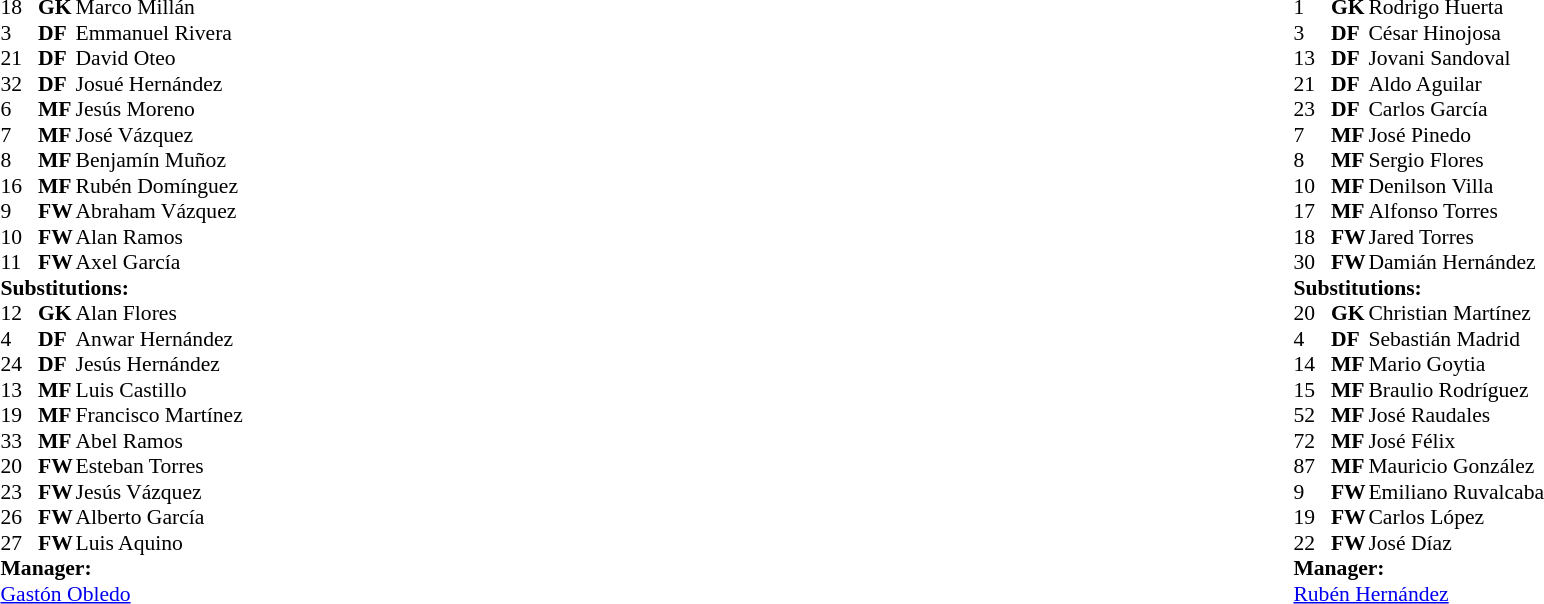<table width="100%">
<tr>
<td valign="top" width="50%"><br><table style="font-size: 90%" cellspacing="0" cellpadding="0">
<tr>
<th width="25"></th>
<th width="25"></th>
</tr>
<tr>
<td>18</td>
<td><strong>GK</strong></td>
<td> Marco Millán</td>
</tr>
<tr>
<td>3</td>
<td><strong>DF</strong></td>
<td> Emmanuel Rivera</td>
<td></td>
</tr>
<tr>
<td>21</td>
<td><strong>DF</strong></td>
<td> David Oteo</td>
</tr>
<tr>
<td>32</td>
<td><strong>DF</strong></td>
<td> Josué Hernández</td>
<td></td>
<td></td>
</tr>
<tr>
<td>6</td>
<td><strong>MF</strong></td>
<td> Jesús Moreno</td>
</tr>
<tr>
<td>7</td>
<td><strong>MF</strong></td>
<td> José Vázquez</td>
<td></td>
<td></td>
</tr>
<tr>
<td>8</td>
<td><strong>MF</strong></td>
<td> Benjamín Muñoz</td>
</tr>
<tr>
<td>16</td>
<td><strong>MF</strong></td>
<td> Rubén Domínguez</td>
</tr>
<tr>
<td>9</td>
<td><strong>FW</strong></td>
<td> Abraham Vázquez</td>
<td></td>
<td></td>
</tr>
<tr>
<td>10</td>
<td><strong>FW</strong></td>
<td> Alan Ramos</td>
<td></td>
<td></td>
</tr>
<tr>
<td>11</td>
<td><strong>FW</strong></td>
<td> Axel García</td>
<td></td>
<td></td>
</tr>
<tr>
<td colspan=3><strong>Substitutions:</strong></td>
</tr>
<tr>
<td>12</td>
<td><strong>GK</strong></td>
<td> Alan Flores</td>
</tr>
<tr>
<td>4</td>
<td><strong>DF</strong></td>
<td> Anwar Hernández</td>
</tr>
<tr>
<td>24</td>
<td><strong>DF</strong></td>
<td> Jesús Hernández</td>
<td></td>
<td></td>
</tr>
<tr>
<td>13</td>
<td><strong>MF</strong></td>
<td> Luis Castillo</td>
</tr>
<tr>
<td>19</td>
<td><strong>MF</strong></td>
<td> Francisco Martínez</td>
<td></td>
<td></td>
</tr>
<tr>
<td>33</td>
<td><strong>MF</strong></td>
<td> Abel Ramos</td>
<td></td>
<td></td>
</tr>
<tr>
<td>20</td>
<td><strong>FW</strong></td>
<td> Esteban Torres</td>
<td></td>
<td></td>
</tr>
<tr>
<td>23</td>
<td><strong>FW</strong></td>
<td> Jesús Vázquez</td>
</tr>
<tr>
<td>26</td>
<td><strong>FW</strong></td>
<td> Alberto García</td>
</tr>
<tr>
<td>27</td>
<td><strong>FW</strong></td>
<td> Luis Aquino</td>
<td></td>
<td></td>
</tr>
<tr>
<td colspan=3><strong>Manager:</strong></td>
</tr>
<tr>
<td colspan=3> <a href='#'>Gastón Obledo</a></td>
</tr>
</table>
</td>
<td valign="top"></td>
<td valign="top" width="50%"><br><table style="font-size: 90%" cellspacing="0" cellpadding="0" align="center">
<tr>
<th width=25></th>
<th width=25></th>
</tr>
<tr>
<td>1</td>
<td><strong>GK</strong></td>
<td> Rodrigo Huerta</td>
</tr>
<tr>
<td>3</td>
<td><strong>DF</strong></td>
<td> César Hinojosa</td>
</tr>
<tr>
<td>13</td>
<td><strong>DF</strong></td>
<td> Jovani Sandoval</td>
<td></td>
</tr>
<tr>
<td>21</td>
<td><strong>DF</strong></td>
<td> Aldo Aguilar</td>
</tr>
<tr>
<td>23</td>
<td><strong>DF</strong></td>
<td> Carlos García</td>
</tr>
<tr>
<td>7</td>
<td><strong>MF</strong></td>
<td> José Pinedo</td>
</tr>
<tr>
<td>8</td>
<td><strong>MF</strong></td>
<td> Sergio Flores</td>
<td></td>
<td></td>
</tr>
<tr>
<td>10</td>
<td><strong>MF</strong></td>
<td> Denilson Villa</td>
</tr>
<tr>
<td>17</td>
<td><strong>MF</strong></td>
<td> Alfonso Torres</td>
</tr>
<tr>
<td>18</td>
<td><strong>FW</strong></td>
<td> Jared Torres</td>
</tr>
<tr>
<td>30</td>
<td><strong>FW</strong></td>
<td> Damián Hernández</td>
<td></td>
</tr>
<tr>
<td colspan=3><strong>Substitutions:</strong></td>
</tr>
<tr>
<td>20</td>
<td><strong>GK</strong></td>
<td> Christian Martínez</td>
</tr>
<tr>
<td>4</td>
<td><strong>DF</strong></td>
<td> Sebastián Madrid</td>
</tr>
<tr>
<td>14</td>
<td><strong>MF</strong></td>
<td> Mario Goytia</td>
</tr>
<tr>
<td>15</td>
<td><strong>MF</strong></td>
<td> Braulio Rodríguez</td>
</tr>
<tr>
<td>52</td>
<td><strong>MF</strong></td>
<td> José Raudales</td>
<td></td>
<td></td>
</tr>
<tr>
<td>72</td>
<td><strong>MF</strong></td>
<td> José Félix</td>
</tr>
<tr>
<td>87</td>
<td><strong>MF</strong></td>
<td> Mauricio González</td>
</tr>
<tr>
<td>9</td>
<td><strong>FW</strong></td>
<td> Emiliano Ruvalcaba</td>
</tr>
<tr>
<td>19</td>
<td><strong>FW</strong></td>
<td> Carlos López</td>
</tr>
<tr>
<td>22</td>
<td><strong>FW</strong></td>
<td> José Díaz</td>
</tr>
<tr>
<td colspan=3><strong>Manager:</strong></td>
</tr>
<tr>
<td colspan=3> <a href='#'>Rubén Hernández</a></td>
</tr>
</table>
</td>
</tr>
</table>
